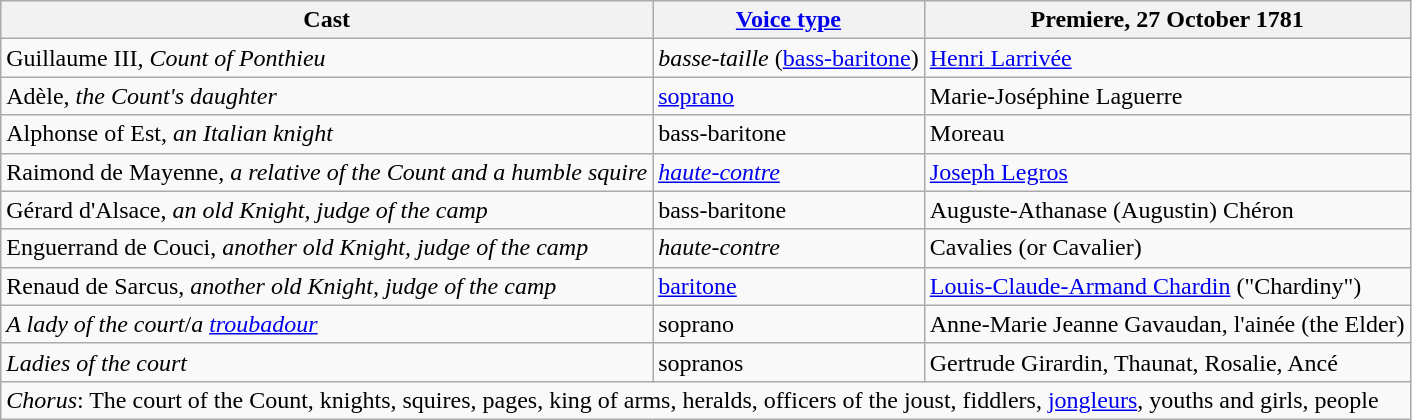<table class="wikitable">
<tr>
<th>Cast</th>
<th><a href='#'>Voice type</a></th>
<th>Premiere, 27 October 1781</th>
</tr>
<tr>
<td>Guillaume III, <em>Count of Ponthieu</em></td>
<td><em>basse-taille</em> (<a href='#'>bass-baritone</a>)</td>
<td><a href='#'>Henri Larrivée</a></td>
</tr>
<tr>
<td>Adèle, <em>the Count's daughter</em></td>
<td><a href='#'>soprano</a></td>
<td>Marie-Joséphine Laguerre</td>
</tr>
<tr>
<td>Alphonse of Est, <em>an Italian knight</em></td>
<td>bass-baritone</td>
<td>Moreau</td>
</tr>
<tr>
<td>Raimond de Mayenne, <em>a relative of the Count and a humble squire</em></td>
<td><em><a href='#'>haute-contre</a></em></td>
<td><a href='#'>Joseph Legros</a></td>
</tr>
<tr>
<td>Gérard d'Alsace, <em>an old Knight, judge of the camp</em></td>
<td>bass-baritone</td>
<td>Auguste-Athanase (Augustin) Chéron</td>
</tr>
<tr>
<td>Enguerrand de Couci, <em>another old Knight, judge of the camp</em></td>
<td><em>haute-contre</em></td>
<td>Cavalies (or Cavalier)</td>
</tr>
<tr>
<td>Renaud de Sarcus, <em>another old Knight, judge of the camp</em></td>
<td><a href='#'>baritone</a></td>
<td><a href='#'>Louis-Claude-Armand Chardin</a> ("Chardiny")</td>
</tr>
<tr>
<td><em>A lady of the court</em>/<em>a <a href='#'>troubadour</a></em></td>
<td>soprano</td>
<td>Anne-Marie Jeanne Gavaudan, l'ainée (the Elder)</td>
</tr>
<tr>
<td><em>Ladies of the court</em></td>
<td>sopranos</td>
<td>Gertrude Girardin, Thaunat, Rosalie, Ancé</td>
</tr>
<tr>
<td colspan="3"><em>Chorus</em>: The court of the Count, knights, squires, pages, king of arms, heralds, officers of the joust, fiddlers, <a href='#'>jongleurs</a>, youths and girls, people</td>
</tr>
</table>
